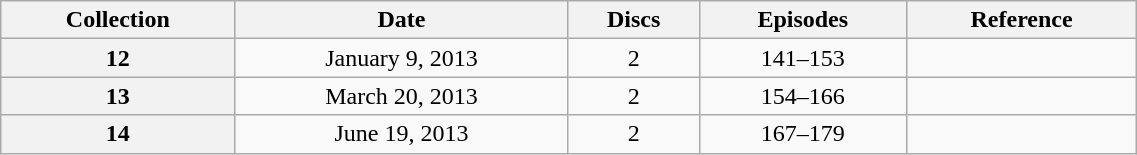<table class="wikitable" style="text-align: center; width: 60%;">
<tr>
<th scope="col" 175px;>Collection</th>
<th scope="col" 125px;>Date</th>
<th scope="col">Discs</th>
<th scope="col">Episodes</th>
<th scope="col">Reference</th>
</tr>
<tr>
<th scope="row">12</th>
<td>January 9, 2013</td>
<td>2</td>
<td>141–153</td>
<td></td>
</tr>
<tr>
<th scope="row">13</th>
<td>March 20, 2013</td>
<td>2</td>
<td>154–166</td>
<td></td>
</tr>
<tr>
<th scope="row">14</th>
<td>June 19, 2013</td>
<td>2</td>
<td>167–179</td>
<td></td>
</tr>
</table>
